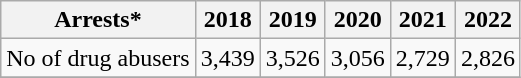<table class=wikitable style="text-align: left";>
<tr>
<th>Arrests*</th>
<th>2018</th>
<th>2019</th>
<th>2020</th>
<th>2021</th>
<th>2022</th>
</tr>
<tr>
<td>No of drug abusers</td>
<td style="text-align:right">3,439</td>
<td style="text-align:right">3,526</td>
<td style="text-align:right">3,056</td>
<td style="text-align:right">2,729</td>
<td style="text-align:right">2,826</td>
</tr>
<tr>
</tr>
</table>
